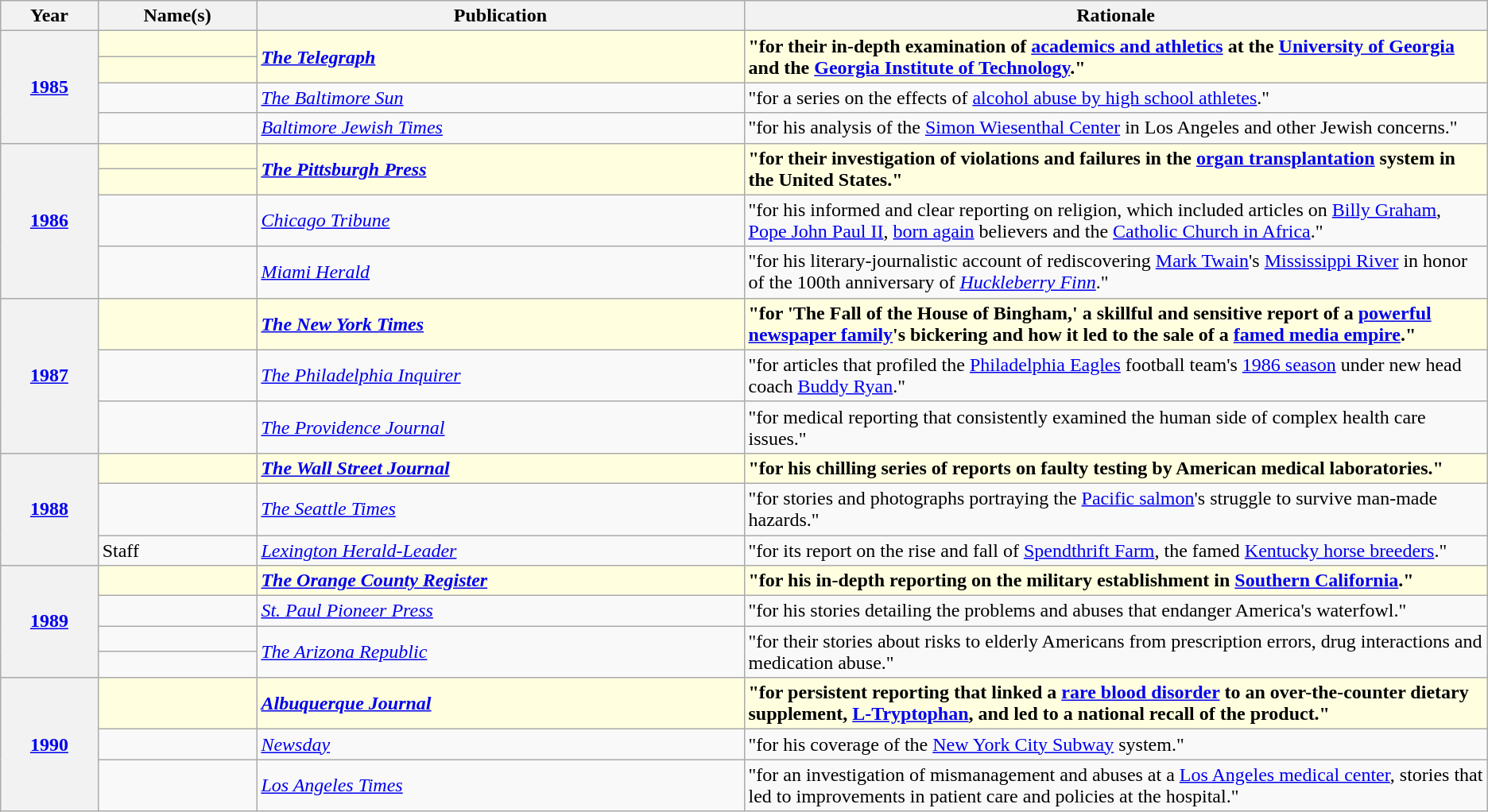<table class="wikitable sortable">
<tr style="vertical-align:bottom;">
<th>Year</th>
<th>Name(s)</th>
<th>Publication</th>
<th width=50%>Rationale</th>
</tr>
<tr style="background-color:lightyellow;">
<th rowspan=4><strong><a href='#'>1985</a></strong></th>
<td><strong></strong></td>
<td rowspan=2><strong><em><a href='#'>The Telegraph</a></em></strong></td>
<td rowspan=2><strong>"for their in-depth examination of <a href='#'>academics and athletics</a> at the <a href='#'>University of Georgia</a> and the <a href='#'>Georgia Institute of Technology</a>."</strong></td>
</tr>
<tr style="background-color:lightyellow;">
<td><strong></strong></td>
</tr>
<tr>
<td></td>
<td><em><a href='#'>The Baltimore Sun</a></em></td>
<td>"for a series on the effects of <a href='#'>alcohol abuse by high school athletes</a>."</td>
</tr>
<tr>
<td></td>
<td><em><a href='#'>Baltimore Jewish Times</a></em></td>
<td>"for his analysis of the <a href='#'>Simon Wiesenthal Center</a> in Los Angeles and other Jewish concerns."</td>
</tr>
<tr style="background-color:lightyellow;">
<th rowspan=4><strong><a href='#'>1986</a></strong></th>
<td><strong></strong></td>
<td rowspan=2><strong><em><a href='#'>The Pittsburgh Press</a></em></strong></td>
<td rowspan=2><strong>"for their investigation of violations and failures in the <a href='#'>organ transplantation</a> system in the United States."</strong></td>
</tr>
<tr style="background-color:lightyellow;">
<td><strong></strong></td>
</tr>
<tr>
<td></td>
<td><em><a href='#'>Chicago Tribune</a></em></td>
<td>"for his informed and clear reporting on religion, which included articles on <a href='#'>Billy Graham</a>, <a href='#'>Pope John Paul II</a>, <a href='#'>born again</a> believers and the <a href='#'>Catholic Church in Africa</a>."</td>
</tr>
<tr>
<td></td>
<td><em><a href='#'>Miami Herald</a></em></td>
<td>"for his literary-journalistic account of rediscovering <a href='#'>Mark Twain</a>'s <a href='#'>Mississippi River</a> in honor of the 100th anniversary of <em><a href='#'>Huckleberry Finn</a></em>."</td>
</tr>
<tr style="background-color:lightyellow;">
<th rowspan=3><strong><a href='#'>1987</a></strong></th>
<td><strong></strong></td>
<td><strong><em><a href='#'>The New York Times</a></em></strong></td>
<td><strong>"for 'The Fall of the House of Bingham,' a skillful and sensitive report of a <a href='#'>powerful newspaper family</a>'s bickering and how it led to the sale of a <a href='#'>famed media empire</a>."</strong></td>
</tr>
<tr>
<td></td>
<td><em><a href='#'>The Philadelphia Inquirer</a></em></td>
<td>"for articles that profiled the <a href='#'>Philadelphia Eagles</a> football team's <a href='#'>1986 season</a> under new head coach <a href='#'>Buddy Ryan</a>."</td>
</tr>
<tr>
<td></td>
<td><em><a href='#'>The Providence Journal</a></em></td>
<td>"for medical reporting that consistently examined the human side of complex health care issues."</td>
</tr>
<tr style="background-color:lightyellow;">
<th rowspan=3><strong><a href='#'>1988</a></strong></th>
<td><strong></strong></td>
<td><strong><em><a href='#'>The Wall Street Journal</a></em></strong></td>
<td><strong>"for his chilling series of reports on faulty testing by American medical laboratories."</strong></td>
</tr>
<tr>
<td></td>
<td><em><a href='#'>The Seattle Times</a></em></td>
<td>"for stories and photographs portraying the <a href='#'>Pacific salmon</a>'s struggle to survive man-made hazards."</td>
</tr>
<tr>
<td>Staff</td>
<td><em><a href='#'>Lexington Herald-Leader</a></em></td>
<td>"for its report on the rise and fall of <a href='#'>Spendthrift Farm</a>, the famed <a href='#'>Kentucky horse breeders</a>."</td>
</tr>
<tr style="background-color:lightyellow;">
<th rowspan=4><strong><a href='#'>1989</a></strong></th>
<td><strong></strong></td>
<td><strong><em><a href='#'>The Orange County Register</a></em></strong></td>
<td><strong>"for his in-depth reporting on the military establishment in <a href='#'>Southern California</a>."</strong></td>
</tr>
<tr>
<td></td>
<td><em><a href='#'>St. Paul Pioneer Press</a></em></td>
<td>"for his stories detailing the problems and abuses that endanger America's waterfowl."</td>
</tr>
<tr>
<td></td>
<td rowspan=2><em><a href='#'>The Arizona Republic</a></em></td>
<td rowspan=2>"for their stories about risks to elderly Americans from prescription errors, drug interactions and medication abuse."</td>
</tr>
<tr>
<td></td>
</tr>
<tr style="background-color:lightyellow;">
<th rowspan=3><strong><a href='#'>1990</a></strong></th>
<td><strong></strong></td>
<td><strong><em><a href='#'>Albuquerque Journal</a></em></strong></td>
<td><strong>"for persistent reporting that linked a <a href='#'>rare blood disorder</a> to an over-the-counter dietary supplement, <a href='#'>L-Tryptophan</a>, and led to a national recall of the product."</strong></td>
</tr>
<tr>
<td></td>
<td><em><a href='#'>Newsday</a></em></td>
<td>"for his coverage of the <a href='#'>New York City Subway</a> system."</td>
</tr>
<tr>
<td></td>
<td><em><a href='#'>Los Angeles Times</a></em></td>
<td>"for an investigation of mismanagement and abuses at a <a href='#'>Los Angeles medical center</a>, stories that led to improvements in patient care and policies at the hospital."</td>
</tr>
</table>
